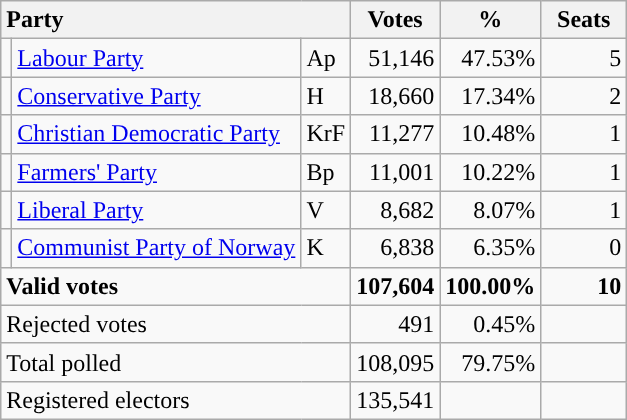<table class="wikitable" border="1" style="text-align:right;">
<tr>
<th style="text-align:left;" colspan=3>Party</th>
<th align=center width="50">Votes</th>
<th align=center width="50">%</th>
<th align=center width="50">Seats</th>
</tr>
<tr>
<td style="color:inherit;background:"></td>
<td align=left><a href='#'>Labour Party</a></td>
<td align=left>Ap</td>
<td>51,146</td>
<td>47.53%</td>
<td>5</td>
</tr>
<tr>
<td style="color:inherit;background:"></td>
<td align=left><a href='#'>Conservative Party</a></td>
<td align=left>H</td>
<td>18,660</td>
<td>17.34%</td>
<td>2</td>
</tr>
<tr>
<td style="color:inherit;background:"></td>
<td align=left><a href='#'>Christian Democratic Party</a></td>
<td align=left>KrF</td>
<td>11,277</td>
<td>10.48%</td>
<td>1</td>
</tr>
<tr>
<td style="color:inherit;background:"></td>
<td align=left><a href='#'>Farmers' Party</a></td>
<td align=left>Bp</td>
<td>11,001</td>
<td>10.22%</td>
<td>1</td>
</tr>
<tr>
<td style="color:inherit;background:"></td>
<td align=left><a href='#'>Liberal Party</a></td>
<td align=left>V</td>
<td>8,682</td>
<td>8.07%</td>
<td>1</td>
</tr>
<tr>
<td style="color:inherit;background:"></td>
<td align=left><a href='#'>Communist Party of Norway</a></td>
<td align=left>K</td>
<td>6,838</td>
<td>6.35%</td>
<td>0</td>
</tr>
<tr style="font-weight:bold">
<td align=left colspan=3>Valid votes</td>
<td>107,604</td>
<td>100.00%</td>
<td>10</td>
</tr>
<tr>
<td align=left colspan=3>Rejected votes</td>
<td>491</td>
<td>0.45%</td>
<td></td>
</tr>
<tr>
<td align=left colspan=3>Total polled</td>
<td>108,095</td>
<td>79.75%</td>
<td></td>
</tr>
<tr>
<td align=left colspan=3>Registered electors</td>
<td>135,541</td>
<td></td>
<td></td>
</tr>
</table>
